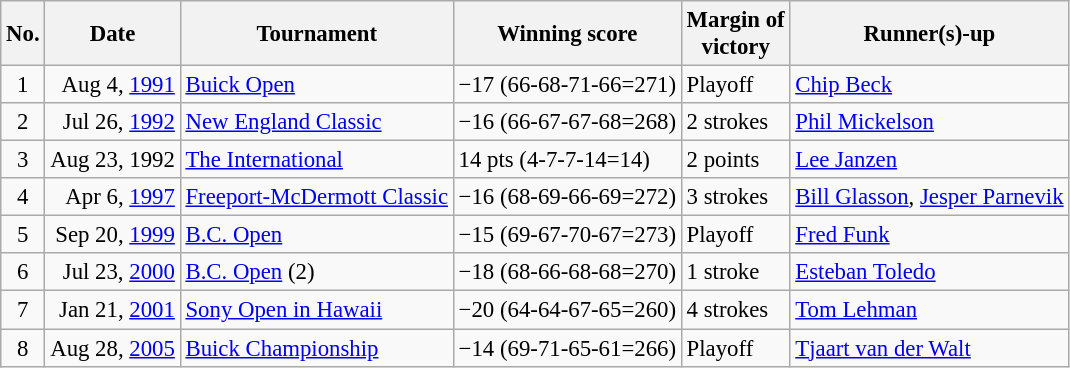<table class="wikitable" style="font-size:95%;">
<tr>
<th>No.</th>
<th>Date</th>
<th>Tournament</th>
<th>Winning score</th>
<th>Margin of<br>victory</th>
<th>Runner(s)-up</th>
</tr>
<tr>
<td align=center>1</td>
<td align=right>Aug 4, <a href='#'>1991</a></td>
<td><a href='#'>Buick Open</a></td>
<td>−17 (66-68-71-66=271)</td>
<td>Playoff</td>
<td> <a href='#'>Chip Beck</a></td>
</tr>
<tr>
<td align=center>2</td>
<td align=right>Jul 26, <a href='#'>1992</a></td>
<td><a href='#'>New England Classic</a></td>
<td>−16 (66-67-67-68=268)</td>
<td>2 strokes</td>
<td> <a href='#'>Phil Mickelson</a></td>
</tr>
<tr>
<td align=center>3</td>
<td align=right>Aug 23, 1992</td>
<td><a href='#'>The International</a></td>
<td>14 pts (4-7-7-14=14)</td>
<td>2 points</td>
<td> <a href='#'>Lee Janzen</a></td>
</tr>
<tr>
<td align=center>4</td>
<td align=right>Apr 6, <a href='#'>1997</a></td>
<td><a href='#'>Freeport-McDermott Classic</a></td>
<td>−16 (68-69-66-69=272)</td>
<td>3 strokes</td>
<td> <a href='#'>Bill Glasson</a>,  <a href='#'>Jesper Parnevik</a></td>
</tr>
<tr>
<td align=center>5</td>
<td align=right>Sep 20, <a href='#'>1999</a></td>
<td><a href='#'>B.C. Open</a></td>
<td>−15 (69-67-70-67=273)</td>
<td>Playoff</td>
<td> <a href='#'>Fred Funk</a></td>
</tr>
<tr>
<td align=center>6</td>
<td align=right>Jul 23, <a href='#'>2000</a></td>
<td><a href='#'>B.C. Open</a> (2)</td>
<td>−18 (68-66-68-68=270)</td>
<td>1 stroke</td>
<td> <a href='#'>Esteban Toledo</a></td>
</tr>
<tr>
<td align=center>7</td>
<td align=right>Jan 21, <a href='#'>2001</a></td>
<td><a href='#'>Sony Open in Hawaii</a></td>
<td>−20 (64-64-67-65=260)</td>
<td>4 strokes</td>
<td> <a href='#'>Tom Lehman</a></td>
</tr>
<tr>
<td align=center>8</td>
<td align=right>Aug 28, <a href='#'>2005</a></td>
<td><a href='#'>Buick Championship</a></td>
<td>−14 (69-71-65-61=266)</td>
<td>Playoff</td>
<td> <a href='#'>Tjaart van der Walt</a></td>
</tr>
</table>
